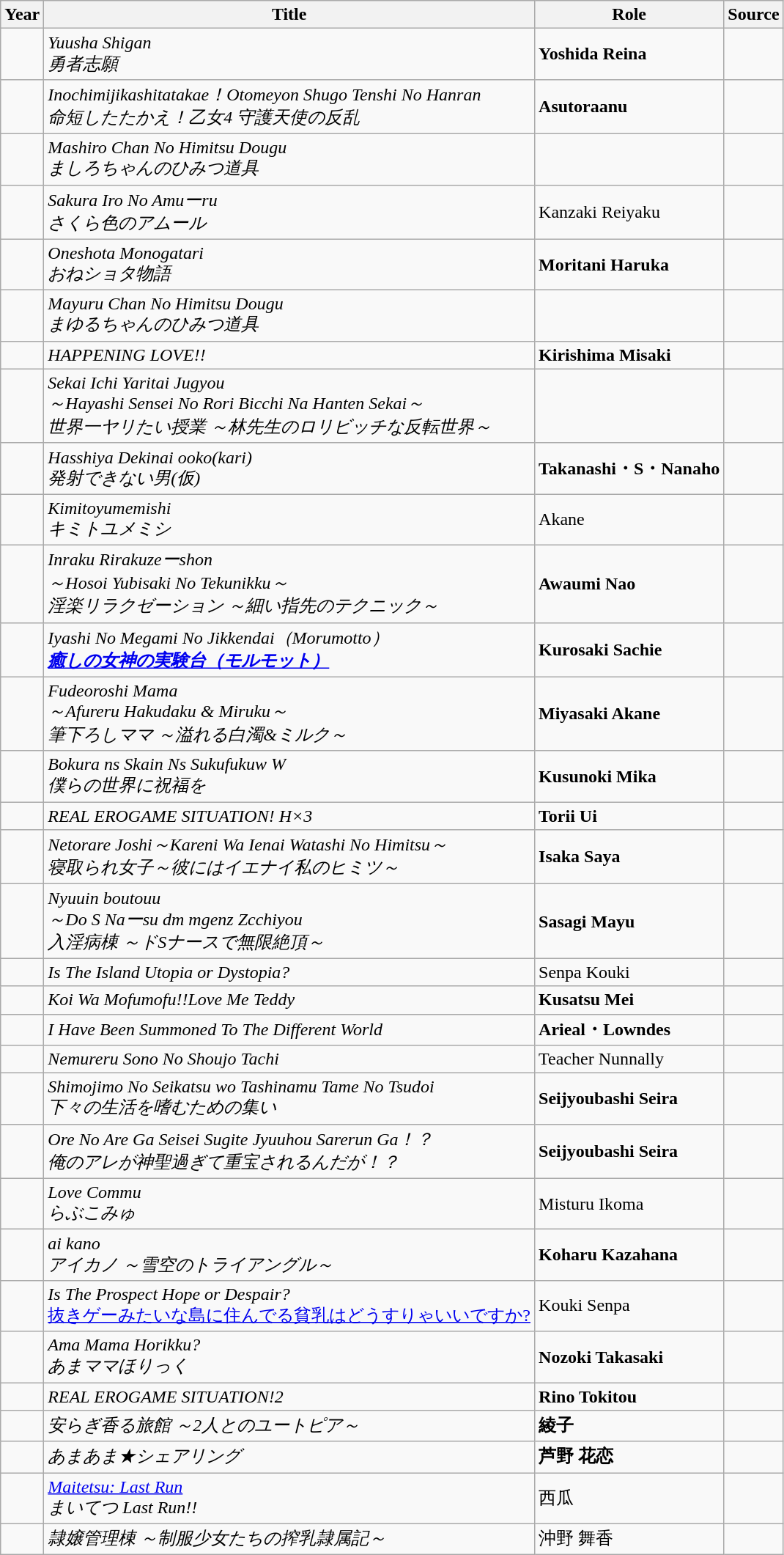<table class="wikitable mw-collapsible mw-collapsed">
<tr>
<th>Year</th>
<th>Title<strong><em></em></strong></th>
<th style="white-space:nowrap">Role<strong><em></em></strong></th>
<th>Source</th>
</tr>
<tr>
<td></td>
<td><em>Yuusha Shigan</em><br><em>勇者志願</em></td>
<td><strong>Yoshida Reina</strong></td>
<td></td>
</tr>
<tr>
<td></td>
<td><em>Inochimijikashitatakae！Otomeyon Shugo Tenshi No Hanran</em><br><em>命短したたかえ！乙女4 守護天使の反乱</em></td>
<td><strong>Asutoraanu</strong></td>
<td></td>
</tr>
<tr>
<td></td>
<td><em>Mashiro Chan No Himitsu Dougu</em><br><em>ましろちゃんのひみつ道具</em></td>
<td><strong> </strong></td>
<td></td>
</tr>
<tr>
<td></td>
<td><em>Sakura Iro No Amuーru</em><br><em>さくら色のアムール</em></td>
<td>Kanzaki Reiyaku</td>
<td></td>
</tr>
<tr>
<td></td>
<td><em>Oneshota Monogatari</em><br><em>おねショタ物語</em></td>
<td><strong>Moritani Haruka</strong></td>
<td></td>
</tr>
<tr>
<td></td>
<td><em>Mayuru Chan No Himitsu Dougu</em><br><em>まゆるちゃんのひみつ道具</em></td>
<td><strong> </strong></td>
<td></td>
</tr>
<tr>
<td></td>
<td><em>HAPPENING LOVE!!</em></td>
<td><strong>Kirishima Misaki</strong></td>
<td></td>
</tr>
<tr>
<td></td>
<td><em>Sekai Ichi Yaritai Jugyou</em><br><em>～Hayashi Sensei No Rori Bicchi Na Hanten Sekai～</em><br><em>世界一ヤリたい授業  ～林先生のロリビッチな反転世界～</em></td>
<td><strong> </strong></td>
<td></td>
</tr>
<tr>
<td></td>
<td><em>Hasshiya Dekinai ooko(kari)</em><br><em>発射できない男(仮)</em></td>
<td><strong>Takanashi・S・Nanaho</strong></td>
<td></td>
</tr>
<tr>
<td></td>
<td><em>Kimitoyumemishi</em><br><em>キミトユメミシ</em></td>
<td>Akane</td>
<td></td>
</tr>
<tr>
<td></td>
<td><em>Inraku Rirakuzeーshon</em><br><em>～Hosoi Yubisaki No Tekunikku～</em><br><em>淫楽リラクゼーション  ～細い指先のテクニック～</em></td>
<td><strong>Awaumi Nao</strong></td>
<td></td>
</tr>
<tr>
<td></td>
<td><em>Iyashi No Megami No Jikkendai（Morumotto）</em><br><strong><em><a href='#'>癒しの女神の実験台（モルモット）</a></em></strong></td>
<td style="white-space:nowrap"><strong>Kurosaki Sachie</strong></td>
<td style="white-space:nowrap"></td>
</tr>
<tr>
<td></td>
<td><em>Fudeoroshi Mama</em><br><em>～Afureru Hakudaku & Miruku～</em><br><em>筆下ろしママ  ～溢れる白濁&ミルク～</em></td>
<td><strong>Miyasaki Akane</strong></td>
<td></td>
</tr>
<tr>
<td></td>
<td><em>Bokura ns Skain Ns Sukufukuw W</em><br><em>僕らの世界に祝福を</em></td>
<td><strong>Kusunoki Mika</strong></td>
<td></td>
</tr>
<tr>
<td></td>
<td><em>REAL EROGAME SITUATION!  H×3</em></td>
<td><strong>Torii Ui</strong></td>
<td></td>
</tr>
<tr>
<td></td>
<td><em>Netorare Joshi～Kareni Wa Ienai Watashi No Himitsu～</em><br><em>寝取られ女子～彼にはイエナイ私のヒミツ～</em></td>
<td><strong>Isaka Saya</strong></td>
<td></td>
</tr>
<tr>
<td></td>
<td><em>Nyuuin boutouu</em><br><em>～Do S Naーsu dm mgenz Zcchiyou</em><br><em>入淫病棟  ～ドSナースで無限絶頂～</em></td>
<td><strong>Sasagi Mayu</strong></td>
<td></td>
</tr>
<tr>
<td></td>
<td style="white-space:nowrap"><em>Is The Island Utopia or Dystopia?</em></td>
<td>Senpa Kouki</td>
<td></td>
</tr>
<tr>
<td></td>
<td><em>Koi Wa Mofumofu!!Love Me Teddy</em></td>
<td><strong>Kusatsu Mei</strong></td>
<td></td>
</tr>
<tr>
<td></td>
<td><em>I Have Been Summoned To The Different World</em></td>
<td style="white-space:nowrap"><strong>Arieal・Lowndes</strong></td>
<td></td>
</tr>
<tr>
<td></td>
<td><em>Nemureru Sono No Shoujo Tachi</em></td>
<td style="white-space:nowrap">Teacher Nunnally</td>
<td></td>
</tr>
<tr>
<td></td>
<td><em>Shimojimo No Seikatsu wo Tashinamu Tame No Tsudoi</em><br><em>下々の生活を嗜むための集い</em></td>
<td style="white-space:nowrap"><strong>Seijyoubashi Seira</strong></td>
<td></td>
</tr>
<tr>
<td></td>
<td><em>Ore No Are Ga Seisei Sugite Jyuuhou Sarerun Ga！？</em><br><em>俺のアレが神聖過ぎて重宝されるんだが！？</em></td>
<td style="white-space:nowrap"><strong>Seijyoubashi Seira</strong></td>
<td></td>
</tr>
<tr>
<td></td>
<td><em>Love Commu</em><br><em>らぶこみゅ</em></td>
<td style="white-space:nowrap">Misturu Ikoma</td>
<td></td>
</tr>
<tr>
<td></td>
<td><em>ai kano</em><br><em>アイカノ ～雪空のトライアングル～</em></td>
<td style="white-space:nowrap"><strong>Koharu Kazahana</strong></td>
<td></td>
</tr>
<tr>
<td></td>
<td style="white-space:nowrap"><em>Is The Prospect Hope or Despair?</em><br><a href='#'>抜きゲーみたいな島に住んでる貧乳はどうすりゃいいですか?</a></td>
<td style="white-space:nowrap">Kouki Senpa</td>
<td></td>
</tr>
<tr>
<td></td>
<td style="white-space:nowrap"><em>Ama Mama Horikku?</em><br><em>あまママほりっく</em></td>
<td style="white-space:nowrap"><strong>Nozoki Takasaki</strong></td>
<td></td>
</tr>
<tr>
<td></td>
<td style="white-space:nowrap"><em>REAL EROGAME SITUATION!2</em></td>
<td style="white-space:nowrap"><strong>Rino Tokitou</strong></td>
<td></td>
</tr>
<tr>
<td></td>
<td style="white-space:nowrap"><em>安らぎ香る旅館 ～2人とのユートピア～</em></td>
<td style="white-space:nowrap"><strong>綾子</strong></td>
<td></td>
</tr>
<tr>
<td></td>
<td style="white-space:nowrap"><em>あまあま★シェアリング</em></td>
<td style="white-space:nowrap"><strong>芦野 花恋</strong></td>
<td></td>
</tr>
<tr>
<td></td>
<td style="white-space:nowrap"><em><a href='#'>Maitetsu: Last Run</a></em><br><em>まいてつ Last Run!!</em></td>
<td style="white-space:nowrap">西瓜</td>
<td></td>
</tr>
<tr>
<td></td>
<td style="white-space:nowrap"><em>隷嬢管理棟 ～制服少女たちの搾乳隷属記～</em></td>
<td style="white-space:nowrap">沖野 舞香</td>
<td></td>
</tr>
</table>
